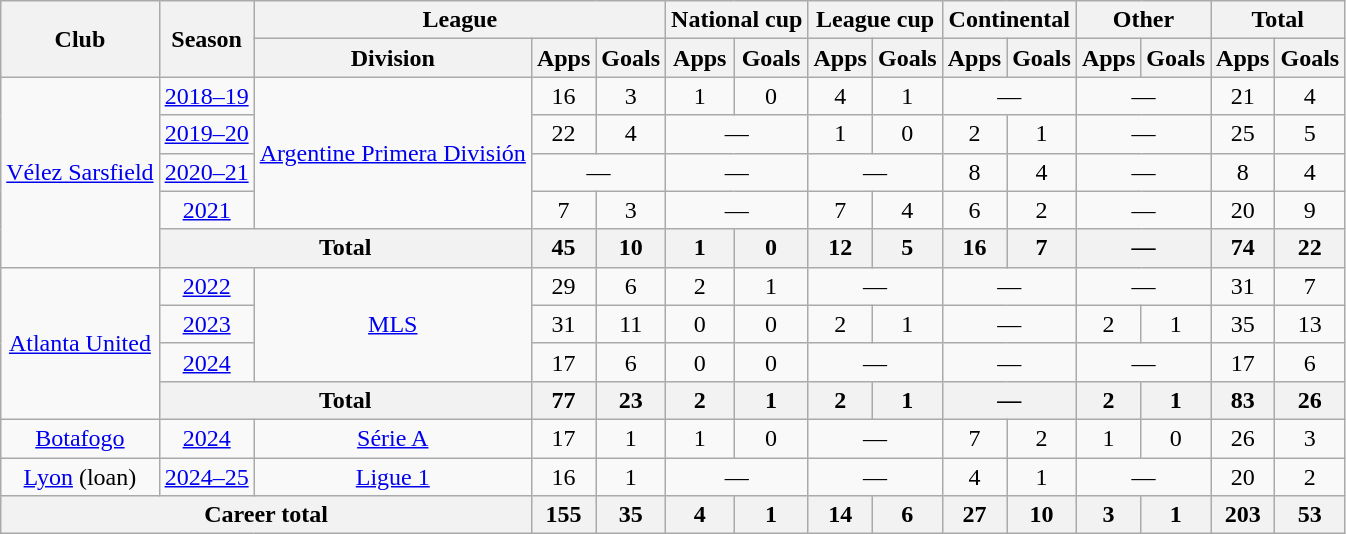<table class="wikitable" style="text-align:center">
<tr>
<th rowspan="2">Club</th>
<th rowspan="2">Season</th>
<th colspan="3">League</th>
<th colspan="2">National cup</th>
<th colspan="2">League cup</th>
<th colspan="2">Continental</th>
<th colspan="2">Other</th>
<th colspan="2">Total</th>
</tr>
<tr>
<th>Division</th>
<th>Apps</th>
<th>Goals</th>
<th>Apps</th>
<th>Goals</th>
<th>Apps</th>
<th>Goals</th>
<th>Apps</th>
<th>Goals</th>
<th>Apps</th>
<th>Goals</th>
<th>Apps</th>
<th>Goals</th>
</tr>
<tr>
<td rowspan="5"><a href='#'>Vélez Sarsfield</a></td>
<td><a href='#'>2018–19</a></td>
<td rowspan="4"><a href='#'>Argentine Primera División</a></td>
<td>16</td>
<td>3</td>
<td>1</td>
<td>0</td>
<td>4</td>
<td>1</td>
<td colspan="2">—</td>
<td colspan="2">—</td>
<td>21</td>
<td>4</td>
</tr>
<tr>
<td><a href='#'>2019–20</a></td>
<td>22</td>
<td>4</td>
<td colspan="2">—</td>
<td>1</td>
<td>0</td>
<td>2</td>
<td>1</td>
<td colspan="2">—</td>
<td>25</td>
<td>5</td>
</tr>
<tr>
<td><a href='#'>2020–21</a></td>
<td colspan="2">—</td>
<td colspan="2">—</td>
<td colspan="2">—</td>
<td>8</td>
<td>4</td>
<td colspan="2">—</td>
<td>8</td>
<td>4</td>
</tr>
<tr>
<td><a href='#'>2021</a></td>
<td>7</td>
<td>3</td>
<td colspan="2">—</td>
<td>7</td>
<td>4</td>
<td>6</td>
<td>2</td>
<td colspan="2">—</td>
<td>20</td>
<td>9</td>
</tr>
<tr>
<th colspan="2">Total</th>
<th>45</th>
<th>10</th>
<th>1</th>
<th>0</th>
<th>12</th>
<th>5</th>
<th>16</th>
<th>7</th>
<th colspan="2">—</th>
<th>74</th>
<th>22</th>
</tr>
<tr>
<td rowspan="4"><a href='#'>Atlanta United</a></td>
<td><a href='#'>2022</a></td>
<td rowspan="3"><a href='#'>MLS</a></td>
<td>29</td>
<td>6</td>
<td>2</td>
<td>1</td>
<td colspan="2">—</td>
<td colspan="2">—</td>
<td colspan="2">—</td>
<td>31</td>
<td>7</td>
</tr>
<tr>
<td><a href='#'>2023</a></td>
<td>31</td>
<td>11</td>
<td>0</td>
<td>0</td>
<td>2</td>
<td>1</td>
<td colspan="2">—</td>
<td>2</td>
<td>1</td>
<td>35</td>
<td>13</td>
</tr>
<tr>
<td><a href='#'>2024</a></td>
<td>17</td>
<td>6</td>
<td>0</td>
<td>0</td>
<td colspan="2">—</td>
<td colspan="2">—</td>
<td colspan="2">—</td>
<td>17</td>
<td>6</td>
</tr>
<tr>
<th colspan="2">Total</th>
<th>77</th>
<th>23</th>
<th>2</th>
<th>1</th>
<th>2</th>
<th>1</th>
<th colspan="2">—</th>
<th>2</th>
<th>1</th>
<th>83</th>
<th>26</th>
</tr>
<tr>
<td><a href='#'>Botafogo</a></td>
<td><a href='#'>2024</a></td>
<td><a href='#'>Série A</a></td>
<td>17</td>
<td>1</td>
<td>1</td>
<td>0</td>
<td colspan="2">—</td>
<td>7</td>
<td>2</td>
<td>1</td>
<td>0</td>
<td>26</td>
<td>3</td>
</tr>
<tr>
<td><a href='#'>Lyon</a> (loan)</td>
<td><a href='#'>2024–25</a></td>
<td><a href='#'>Ligue 1</a></td>
<td>16</td>
<td>1</td>
<td colspan="2">—</td>
<td colspan="2">—</td>
<td>4</td>
<td>1</td>
<td colspan="2">—</td>
<td>20</td>
<td>2</td>
</tr>
<tr>
<th colspan="3">Career total</th>
<th>155</th>
<th>35</th>
<th>4</th>
<th>1</th>
<th>14</th>
<th>6</th>
<th>27</th>
<th>10</th>
<th>3</th>
<th>1</th>
<th>203</th>
<th>53</th>
</tr>
</table>
